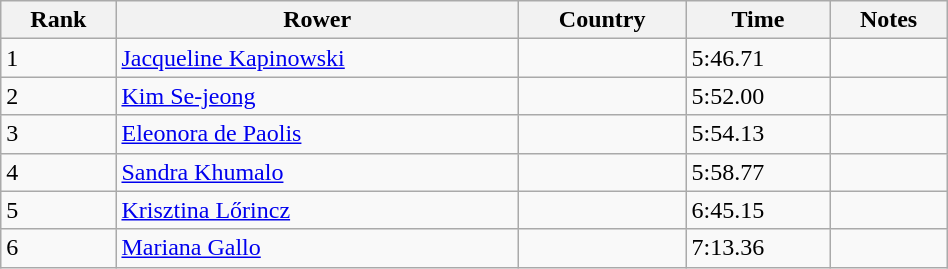<table class="wikitable" width=50%>
<tr>
<th>Rank</th>
<th>Rower</th>
<th>Country</th>
<th>Time</th>
<th>Notes</th>
</tr>
<tr>
<td>1</td>
<td><a href='#'>Jacqueline Kapinowski</a></td>
<td></td>
<td>5:46.71</td>
<td></td>
</tr>
<tr>
<td>2</td>
<td><a href='#'>Kim Se-jeong</a></td>
<td></td>
<td>5:52.00</td>
<td></td>
</tr>
<tr>
<td>3</td>
<td><a href='#'>Eleonora de Paolis</a></td>
<td></td>
<td>5:54.13</td>
<td></td>
</tr>
<tr>
<td>4</td>
<td><a href='#'>Sandra Khumalo</a></td>
<td></td>
<td>5:58.77</td>
<td></td>
</tr>
<tr>
<td>5</td>
<td><a href='#'>Krisztina Lőrincz</a></td>
<td></td>
<td>6:45.15</td>
<td></td>
</tr>
<tr>
<td>6</td>
<td><a href='#'>Mariana Gallo</a></td>
<td></td>
<td>7:13.36</td>
<td></td>
</tr>
</table>
